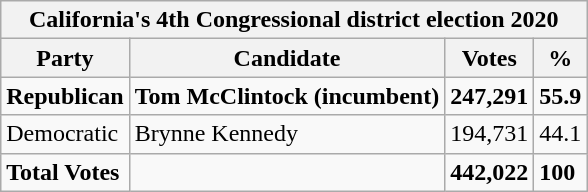<table class="wikitable">
<tr>
<th colspan="4">California's 4th Congressional district election 2020</th>
</tr>
<tr>
<th>Party</th>
<th>Candidate</th>
<th>Votes</th>
<th>%</th>
</tr>
<tr>
<td><strong>Republican</strong></td>
<td><strong>Tom McClintock (incumbent)</strong></td>
<td><strong>247,291</strong></td>
<td><strong>55.9</strong></td>
</tr>
<tr>
<td>Democratic</td>
<td>Brynne Kennedy</td>
<td>194,731</td>
<td>44.1</td>
</tr>
<tr>
<td><strong>Total Votes</strong></td>
<td></td>
<td><strong>442,022</strong></td>
<td><strong>100</strong></td>
</tr>
</table>
